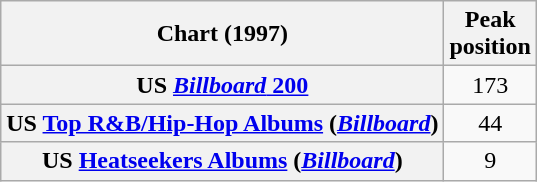<table class="wikitable sortable plainrowheaders" style="text-align:center">
<tr>
<th scope="col">Chart (1997)</th>
<th scope="col">Peak<br>position</th>
</tr>
<tr>
<th scope="row">US <a href='#'><em>Billboard</em> 200</a></th>
<td>173</td>
</tr>
<tr>
<th scope="row">US <a href='#'>Top R&B/Hip-Hop Albums</a> (<em><a href='#'>Billboard</a></em>)</th>
<td>44</td>
</tr>
<tr>
<th scope="row">US <a href='#'>Heatseekers Albums</a> (<em><a href='#'>Billboard</a></em>)</th>
<td>9</td>
</tr>
</table>
